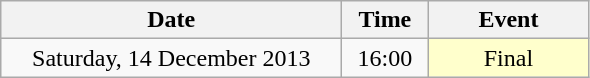<table class = "wikitable" style="text-align:center;">
<tr>
<th width=220>Date</th>
<th width=50>Time</th>
<th width=100>Event</th>
</tr>
<tr>
<td>Saturday, 14 December 2013</td>
<td>16:00</td>
<td bgcolor=ffffcc>Final</td>
</tr>
</table>
